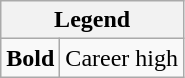<table class="wikitable mw-collapsible mw-collapsed">
<tr>
<th colspan="2">Legend</th>
</tr>
<tr>
<td><strong>Bold</strong></td>
<td>Career high</td>
</tr>
</table>
